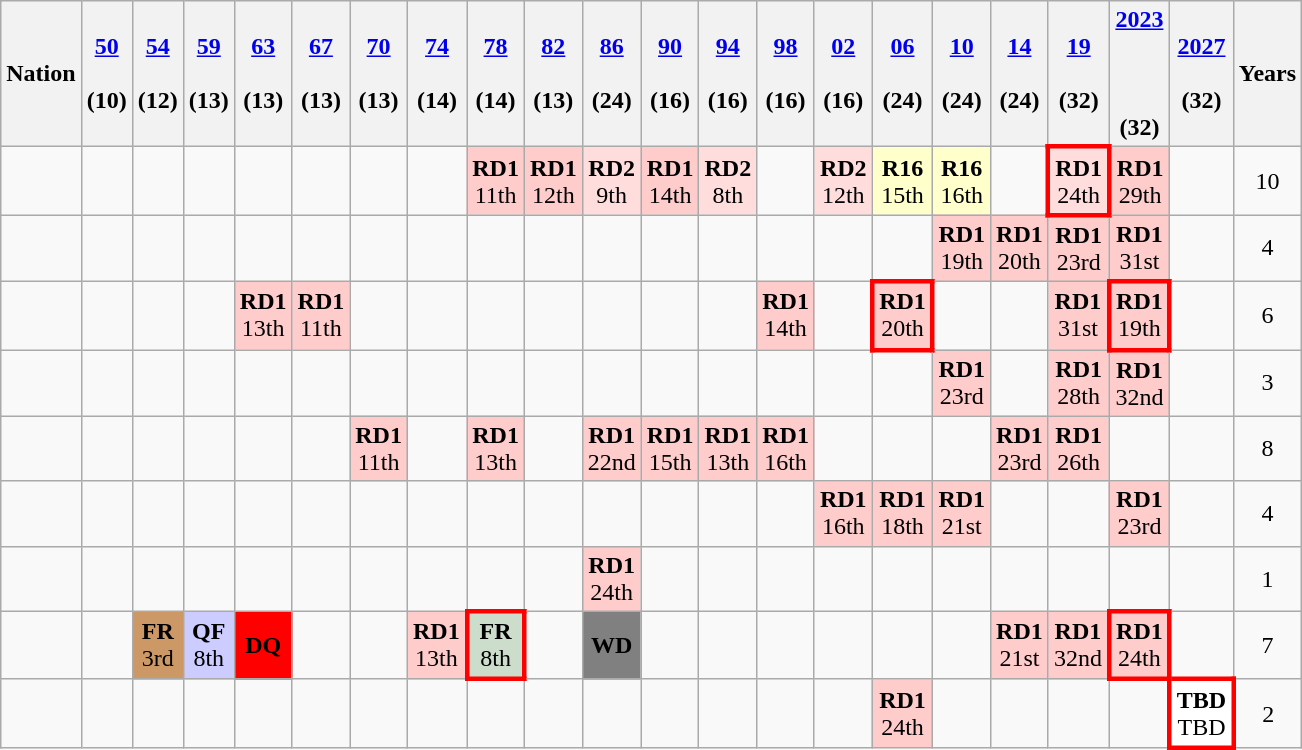<table class="wikitable" style="text-align:center">
<tr>
<th>Nation</th>
<th><a href='#'>50</a><br><br>(10)</th>
<th><a href='#'>54</a><br><br>(12)</th>
<th><a href='#'>59</a><br><br>(13)</th>
<th><a href='#'>63</a><br><br>(13)</th>
<th><a href='#'>67</a><br><br>(13)</th>
<th><a href='#'>70</a><br><br>(13)</th>
<th><a href='#'>74</a><br><br>(14)</th>
<th><a href='#'>78</a><br><br>(14)</th>
<th><a href='#'>82</a><br><br>(13)</th>
<th><a href='#'>86</a><br><br>(24)</th>
<th><a href='#'>90</a><br><br>(16)</th>
<th><a href='#'>94</a><br><br>(16)</th>
<th><a href='#'>98</a><br><br>(16)</th>
<th><a href='#'>02</a><br><br>(16)</th>
<th><a href='#'>06</a><br><br>(24)</th>
<th><a href='#'>10</a><br><br>(24)</th>
<th><a href='#'>14</a><br><br>(24)</th>
<th><a href='#'>19</a><br><br>(32)</th>
<th><a href='#'>2023</a><br><br><br><br>(32)</th>
<th><a href='#'>2027</a><br><br>(32)</th>
<th>Years</th>
</tr>
<tr>
<td align=left></td>
<td></td>
<td></td>
<td></td>
<td></td>
<td></td>
<td></td>
<td></td>
<td bgcolor=#ffcccc><strong>RD1</strong><br>11th</td>
<td bgcolor=#ffcccc><strong>RD1</strong><br>12th</td>
<td bgcolor=#ffdddd><strong>RD2</strong><br>9th</td>
<td bgcolor=#ffcccc><strong>RD1</strong><br>14th</td>
<td bgcolor=#ffdddd><strong>RD2</strong><br>8th</td>
<td></td>
<td bgcolor=#ffdddd><strong>RD2</strong><br>12th</td>
<td bgcolor=#ffffcc><strong>R16</strong><br>15th</td>
<td bgcolor=#ffffcc><strong>R16</strong><br>16th</td>
<td></td>
<td bgcolor=#ffdddd style="border:3px solid red"><strong>RD1</strong><br>24th</td>
<td bgcolor=#ffcccc><strong>RD1</strong><br>29th</td>
<td></td>
<td>10</td>
</tr>
<tr>
<td align=left></td>
<td></td>
<td></td>
<td></td>
<td></td>
<td></td>
<td></td>
<td></td>
<td></td>
<td></td>
<td></td>
<td></td>
<td></td>
<td></td>
<td></td>
<td></td>
<td bgcolor=#ffcccc><strong>RD1</strong><br>19th</td>
<td bgcolor=#ffcccc><strong>RD1</strong><br>20th</td>
<td bgcolor=#ffcccc><strong>RD1</strong><br>23rd</td>
<td bgcolor=#ffcccc><strong>RD1</strong><br>31st</td>
<td></td>
<td>4</td>
</tr>
<tr>
<td align=left></td>
<td></td>
<td></td>
<td></td>
<td bgcolor=#ffcccc><strong>RD1</strong><br>13th</td>
<td bgcolor=#ffcccc><strong>RD1</strong><br>11th</td>
<td></td>
<td></td>
<td></td>
<td></td>
<td></td>
<td></td>
<td></td>
<td bgcolor=#ffcccc><strong>RD1</strong><br>14th</td>
<td></td>
<td style="border:3px solid red" bgcolor=#ffcccc><strong>RD1</strong><br>20th</td>
<td></td>
<td></td>
<td bgcolor=#ffcccc><strong>RD1</strong><br>31st</td>
<td bgcolor=#ffcccc style="border:3px solid red"><strong>RD1</strong><br>19th</td>
<td></td>
<td>6</td>
</tr>
<tr>
<td align=left></td>
<td></td>
<td></td>
<td></td>
<td></td>
<td></td>
<td></td>
<td></td>
<td></td>
<td></td>
<td></td>
<td></td>
<td></td>
<td></td>
<td></td>
<td></td>
<td bgcolor=#ffcccc><strong>RD1</strong><br>23rd</td>
<td></td>
<td bgcolor=#ffcccc><strong>RD1</strong><br>28th</td>
<td bgcolor=#ffcccc><strong>RD1</strong><br>32nd</td>
<td></td>
<td>3</td>
</tr>
<tr>
<td align=left></td>
<td></td>
<td></td>
<td></td>
<td></td>
<td></td>
<td bgcolor=#ffcccc><strong>RD1</strong><br>11th</td>
<td></td>
<td bgcolor=#ffcccc><strong>RD1</strong><br>13th</td>
<td></td>
<td bgcolor=#ffcccc><strong>RD1</strong><br>22nd</td>
<td bgcolor=#ffcccc><strong>RD1</strong><br>15th</td>
<td bgcolor=#ffcccc><strong>RD1</strong><br>13th</td>
<td bgcolor=#ffcccc><strong>RD1</strong><br>16th</td>
<td></td>
<td></td>
<td></td>
<td bgcolor=#ffcccc><strong>RD1</strong><br>23rd</td>
<td bgcolor=#ffcccc><strong>RD1</strong><br>26th</td>
<td></td>
<td></td>
<td>8</td>
</tr>
<tr>
<td align=left></td>
<td></td>
<td></td>
<td></td>
<td></td>
<td></td>
<td></td>
<td></td>
<td></td>
<td></td>
<td></td>
<td></td>
<td></td>
<td></td>
<td bgcolor=#ffcccc><strong>RD1</strong><br>16th</td>
<td bgcolor=#ffcccc><strong>RD1</strong><br>18th</td>
<td bgcolor=#ffcccc><strong>RD1</strong><br>21st</td>
<td></td>
<td></td>
<td bgcolor=#ffcccc><strong>RD1</strong><br>23rd</td>
<td></td>
<td>4</td>
</tr>
<tr>
<td align=left></td>
<td></td>
<td></td>
<td></td>
<td></td>
<td></td>
<td></td>
<td></td>
<td></td>
<td></td>
<td bgcolor=#ffcccc><strong>RD1</strong><br>24th</td>
<td></td>
<td></td>
<td></td>
<td></td>
<td></td>
<td></td>
<td></td>
<td></td>
<td></td>
<td></td>
<td>1</td>
</tr>
<tr>
<td align=left></td>
<td></td>
<td bgcolor=#cc9966><strong>FR</strong><br>3rd</td>
<td bgcolor=#ccccff><strong>QF</strong><br>8th</td>
<td bgcolor=red><strong>DQ</strong></td>
<td></td>
<td></td>
<td bgcolor=#ffcccc><strong>RD1</strong><br>13th</td>
<td style="border:3px solid red" bgcolor=#ccddcc><strong>FR</strong><br>8th</td>
<td></td>
<td bgcolor=gray><strong>WD</strong></td>
<td></td>
<td></td>
<td></td>
<td></td>
<td></td>
<td></td>
<td bgcolor=#ffcccc><strong>RD1</strong><br>21st</td>
<td bgcolor=#ffcccc><strong>RD1</strong><br>32nd</td>
<td bgcolor=#ffcccc style="border:3px solid red"><strong>RD1</strong><br>24th</td>
<td></td>
<td>7</td>
</tr>
<tr>
<td align=left></td>
<td></td>
<td></td>
<td></td>
<td></td>
<td></td>
<td></td>
<td></td>
<td></td>
<td></td>
<td></td>
<td></td>
<td></td>
<td></td>
<td></td>
<td bgcolor=#ffcccc><strong>RD1</strong><br>24th</td>
<td></td>
<td></td>
<td></td>
<td></td>
<td bgcolor=#ffffff style="border:3px solid red"><strong>TBD</strong><br>TBD</td>
<td>2</td>
</tr>
</table>
